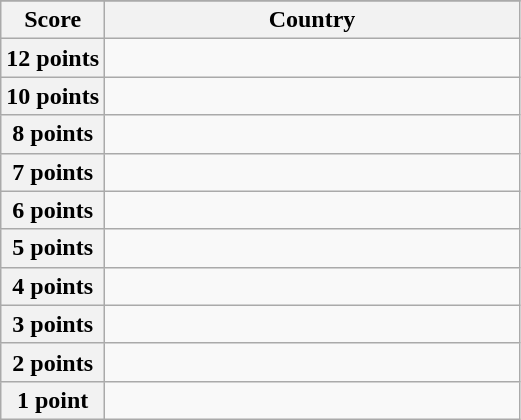<table class="wikitable">
<tr>
</tr>
<tr>
<th scope="col" width="20%">Score</th>
<th scope="col">Country</th>
</tr>
<tr>
<th scope="row">12 points</th>
<td></td>
</tr>
<tr>
<th scope="row">10 points</th>
<td></td>
</tr>
<tr>
<th scope="row">8 points</th>
<td></td>
</tr>
<tr>
<th scope="row">7 points</th>
<td></td>
</tr>
<tr>
<th scope="row">6 points</th>
<td></td>
</tr>
<tr>
<th scope="row">5 points</th>
<td></td>
</tr>
<tr>
<th scope="row">4 points</th>
<td></td>
</tr>
<tr>
<th scope="row">3 points</th>
<td></td>
</tr>
<tr>
<th scope="row">2 points</th>
<td></td>
</tr>
<tr>
<th scope="row">1 point</th>
<td></td>
</tr>
</table>
